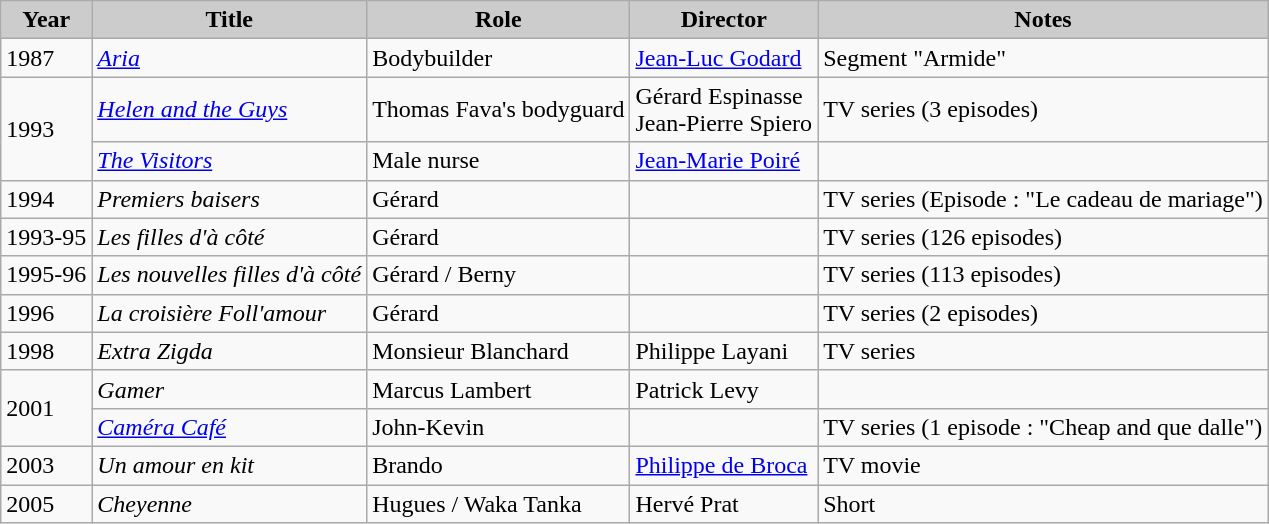<table class="wikitable">
<tr>
<th style="background: #CCCCCC;">Year</th>
<th style="background: #CCCCCC;">Title</th>
<th style="background: #CCCCCC;">Role</th>
<th style="background: #CCCCCC;">Director</th>
<th style="background: #CCCCCC;">Notes</th>
</tr>
<tr>
<td rowspan=1>1987</td>
<td><em><a href='#'>Aria</a></em></td>
<td>Bodybuilder</td>
<td><a href='#'>Jean-Luc Godard</a></td>
<td>Segment "Armide"</td>
</tr>
<tr>
<td rowspan=2>1993</td>
<td><em><a href='#'>Helen and the Guys</a></em></td>
<td>Thomas Fava's bodyguard</td>
<td>Gérard Espinasse <br> Jean-Pierre Spiero</td>
<td>TV series (3 episodes)</td>
</tr>
<tr>
<td><em><a href='#'>The Visitors</a></em></td>
<td>Male nurse</td>
<td><a href='#'>Jean-Marie Poiré</a></td>
<td></td>
</tr>
<tr>
<td rowspan=1>1994</td>
<td><em>Premiers baisers</em></td>
<td>Gérard</td>
<td></td>
<td>TV series (Episode : "Le cadeau de mariage")</td>
</tr>
<tr>
<td rowspan=1>1993-95</td>
<td><em>Les filles d'à côté</em></td>
<td>Gérard</td>
<td></td>
<td>TV series (126 episodes)</td>
</tr>
<tr>
<td rowspan=1>1995-96</td>
<td><em>Les nouvelles filles d'à côté</em></td>
<td>Gérard / Berny</td>
<td></td>
<td>TV series (113 episodes)</td>
</tr>
<tr>
<td rowspan=1>1996</td>
<td><em>La croisière Foll'amour</em></td>
<td>Gérard</td>
<td></td>
<td>TV series (2 episodes)</td>
</tr>
<tr>
<td rowspan=1>1998</td>
<td><em>Extra Zigda</em></td>
<td>Monsieur Blanchard</td>
<td>Philippe Layani</td>
<td>TV series</td>
</tr>
<tr>
<td rowspan=2>2001</td>
<td><em>Gamer</em></td>
<td>Marcus Lambert</td>
<td>Patrick Levy</td>
<td></td>
</tr>
<tr>
<td><em><a href='#'>Caméra Café</a></em></td>
<td>John-Kevin</td>
<td></td>
<td>TV series (1 episode : "Cheap and que dalle")</td>
</tr>
<tr>
<td rowspan=1>2003</td>
<td><em>Un amour en kit</em></td>
<td>Brando</td>
<td><a href='#'>Philippe de Broca</a></td>
<td>TV movie</td>
</tr>
<tr>
<td rowspan=1>2005</td>
<td><em>Cheyenne</em></td>
<td>Hugues / Waka Tanka</td>
<td>Hervé Prat</td>
<td>Short</td>
</tr>
</table>
